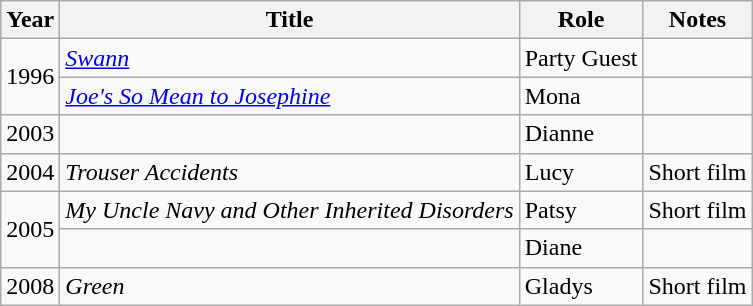<table class="wikitable sortable">
<tr>
<th>Year</th>
<th>Title</th>
<th>Role</th>
<th class="unsortable">Notes</th>
</tr>
<tr>
<td rowspan=2>1996</td>
<td><em><a href='#'>Swann</a></em></td>
<td>Party Guest</td>
<td></td>
</tr>
<tr>
<td><em><a href='#'>Joe's So Mean to Josephine</a></em></td>
<td>Mona</td>
<td></td>
</tr>
<tr>
<td>2003</td>
<td><em></em></td>
<td>Dianne</td>
<td></td>
</tr>
<tr>
<td>2004</td>
<td><em>Trouser Accidents</em></td>
<td>Lucy</td>
<td>Short film</td>
</tr>
<tr>
<td rowspan=2>2005</td>
<td><em>My Uncle Navy and Other Inherited Disorders</em></td>
<td>Patsy</td>
<td>Short film</td>
</tr>
<tr>
<td><em></em></td>
<td>Diane</td>
<td></td>
</tr>
<tr>
<td>2008</td>
<td><em>Green</em></td>
<td>Gladys</td>
<td>Short film</td>
</tr>
</table>
